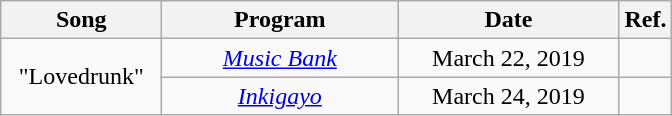<table class="wikitable" style="text-align:center">
<tr>
<th width="100">Song</th>
<th width="150">Program</th>
<th width="140">Date</th>
<th>Ref.</th>
</tr>
<tr>
<td rowspan="2">"Lovedrunk"</td>
<td><em><a href='#'>Music Bank</a></em></td>
<td>March 22, 2019</td>
<td></td>
</tr>
<tr>
<td><em><a href='#'>Inkigayo</a></em></td>
<td>March 24, 2019</td>
<td></td>
</tr>
</table>
